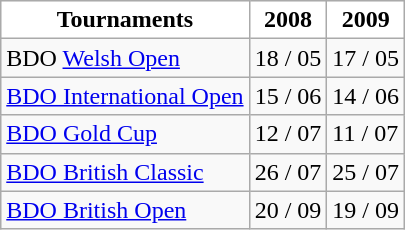<table class="wikitable">
<tr>
<th style="background:#ffffff; color:#000000;">Tournaments</th>
<th style="background:#ffffff; color:#000000;">2008</th>
<th style="background:#ffffff; color:#000000;">2009</th>
</tr>
<tr>
<td>BDO <a href='#'>Welsh Open</a></td>
<td>18 / 05</td>
<td>17 / 05</td>
</tr>
<tr>
<td><a href='#'>BDO International Open</a></td>
<td>15 / 06</td>
<td>14 / 06</td>
</tr>
<tr>
<td><a href='#'>BDO Gold Cup</a></td>
<td>12 / 07</td>
<td>11 / 07</td>
</tr>
<tr>
<td><a href='#'>BDO British Classic</a></td>
<td>26 / 07</td>
<td>25 / 07</td>
</tr>
<tr>
<td><a href='#'>BDO British Open</a></td>
<td>20 / 09</td>
<td>19 / 09</td>
</tr>
</table>
